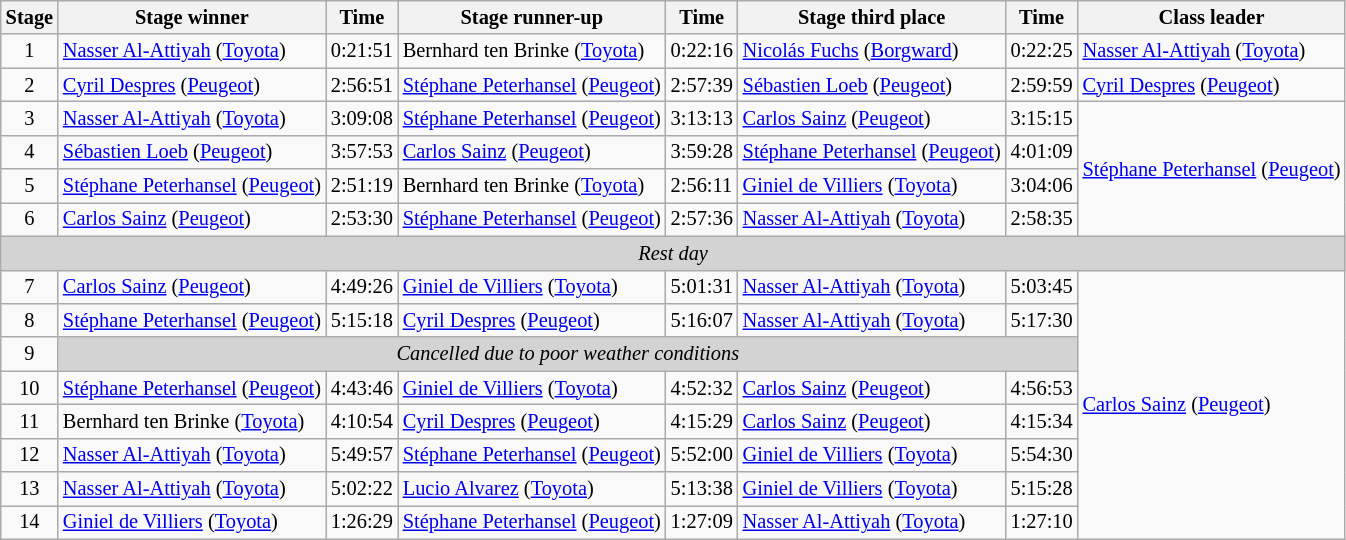<table class="wikitable" style="font-size:85%">
<tr>
<th>Stage</th>
<th>Stage winner</th>
<th>Time</th>
<th>Stage runner-up</th>
<th>Time</th>
<th>Stage third place</th>
<th>Time</th>
<th>Class leader</th>
</tr>
<tr>
<td align=center>1</td>
<td> <a href='#'>Nasser Al-Attiyah</a> (<a href='#'>Toyota</a>)</td>
<td>0:21:51</td>
<td> Bernhard ten Brinke (<a href='#'>Toyota</a>)</td>
<td>0:22:16</td>
<td> <a href='#'>Nicolás Fuchs</a> (<a href='#'>Borgward</a>)</td>
<td>0:22:25</td>
<td> <a href='#'>Nasser Al-Attiyah</a> (<a href='#'>Toyota</a>)</td>
</tr>
<tr>
<td align=center>2</td>
<td> <a href='#'>Cyril Despres</a> (<a href='#'>Peugeot</a>)</td>
<td>2:56:51</td>
<td> <a href='#'>Stéphane Peterhansel</a> (<a href='#'>Peugeot</a>)</td>
<td>2:57:39</td>
<td> <a href='#'>Sébastien Loeb</a> (<a href='#'>Peugeot</a>)</td>
<td>2:59:59</td>
<td> <a href='#'>Cyril Despres</a> (<a href='#'>Peugeot</a>)</td>
</tr>
<tr>
<td align=center>3</td>
<td> <a href='#'>Nasser Al-Attiyah</a> (<a href='#'>Toyota</a>)</td>
<td>3:09:08</td>
<td> <a href='#'>Stéphane Peterhansel</a> (<a href='#'>Peugeot</a>)</td>
<td>3:13:13</td>
<td> <a href='#'>Carlos Sainz</a> (<a href='#'>Peugeot</a>)</td>
<td>3:15:15</td>
<td rowspan="4"> <a href='#'>Stéphane Peterhansel</a> (<a href='#'>Peugeot</a>)</td>
</tr>
<tr>
<td align=center>4</td>
<td> <a href='#'>Sébastien Loeb</a> (<a href='#'>Peugeot</a>)</td>
<td>3:57:53</td>
<td> <a href='#'>Carlos Sainz</a> (<a href='#'>Peugeot</a>)</td>
<td>3:59:28</td>
<td> <a href='#'>Stéphane Peterhansel</a> (<a href='#'>Peugeot</a>)</td>
<td>4:01:09</td>
</tr>
<tr>
<td align=center>5</td>
<td> <a href='#'>Stéphane Peterhansel</a> (<a href='#'>Peugeot</a>)</td>
<td>2:51:19</td>
<td> Bernhard ten Brinke (<a href='#'>Toyota</a>)</td>
<td>2:56:11</td>
<td> <a href='#'>Giniel de Villiers</a> (<a href='#'>Toyota</a>)</td>
<td>3:04:06</td>
</tr>
<tr>
<td align=center>6</td>
<td> <a href='#'>Carlos Sainz</a> (<a href='#'>Peugeot</a>)</td>
<td>2:53:30</td>
<td> <a href='#'>Stéphane Peterhansel</a> (<a href='#'>Peugeot</a>)</td>
<td>2:57:36</td>
<td> <a href='#'>Nasser Al-Attiyah</a> (<a href='#'>Toyota</a>)</td>
<td>2:58:35</td>
</tr>
<tr>
<td colspan="8" style="background:lightgrey; text-align:center;"><em>Rest day</em></td>
</tr>
<tr>
<td align=center>7</td>
<td> <a href='#'>Carlos Sainz</a> (<a href='#'>Peugeot</a>)</td>
<td>4:49:26</td>
<td> <a href='#'>Giniel de Villiers</a> (<a href='#'>Toyota</a>)</td>
<td>5:01:31</td>
<td> <a href='#'>Nasser Al-Attiyah</a> (<a href='#'>Toyota</a>)</td>
<td>5:03:45</td>
<td rowspan="8"> <a href='#'>Carlos Sainz</a> (<a href='#'>Peugeot</a>)</td>
</tr>
<tr>
<td align=center>8</td>
<td> <a href='#'>Stéphane Peterhansel</a> (<a href='#'>Peugeot</a>)</td>
<td>5:15:18</td>
<td> <a href='#'>Cyril Despres</a> (<a href='#'>Peugeot</a>)</td>
<td>5:16:07</td>
<td> <a href='#'>Nasser Al-Attiyah</a> (<a href='#'>Toyota</a>)</td>
<td>5:17:30</td>
</tr>
<tr>
<td align=center>9</td>
<td colspan="6"  style="text-align:center; background:lightgrey;"><em>Cancelled due to poor weather conditions</em></td>
</tr>
<tr>
<td align=center>10</td>
<td> <a href='#'>Stéphane Peterhansel</a> (<a href='#'>Peugeot</a>)</td>
<td>4:43:46</td>
<td> <a href='#'>Giniel de Villiers</a> (<a href='#'>Toyota</a>)</td>
<td>4:52:32</td>
<td> <a href='#'>Carlos Sainz</a> (<a href='#'>Peugeot</a>)</td>
<td>4:56:53</td>
</tr>
<tr>
<td align=center>11</td>
<td> Bernhard ten Brinke (<a href='#'>Toyota</a>)</td>
<td>4:10:54</td>
<td> <a href='#'>Cyril Despres</a> (<a href='#'>Peugeot</a>)</td>
<td>4:15:29</td>
<td> <a href='#'>Carlos Sainz</a> (<a href='#'>Peugeot</a>)</td>
<td>4:15:34</td>
</tr>
<tr>
<td align=center>12</td>
<td> <a href='#'>Nasser Al-Attiyah</a> (<a href='#'>Toyota</a>)</td>
<td>5:49:57</td>
<td> <a href='#'>Stéphane Peterhansel</a> (<a href='#'>Peugeot</a>)</td>
<td>5:52:00</td>
<td> <a href='#'>Giniel de Villiers</a> (<a href='#'>Toyota</a>)</td>
<td>5:54:30</td>
</tr>
<tr>
<td align=center>13</td>
<td> <a href='#'>Nasser Al-Attiyah</a> (<a href='#'>Toyota</a>)</td>
<td>5:02:22</td>
<td> <a href='#'>Lucio Alvarez</a> (<a href='#'>Toyota</a>)</td>
<td>5:13:38</td>
<td> <a href='#'>Giniel de Villiers</a> (<a href='#'>Toyota</a>)</td>
<td>5:15:28</td>
</tr>
<tr>
<td align=center>14</td>
<td> <a href='#'>Giniel de Villiers</a> (<a href='#'>Toyota</a>)</td>
<td>1:26:29</td>
<td> <a href='#'>Stéphane Peterhansel</a> (<a href='#'>Peugeot</a>)</td>
<td>1:27:09</td>
<td> <a href='#'>Nasser Al-Attiyah</a> (<a href='#'>Toyota</a>)</td>
<td>1:27:10</td>
</tr>
</table>
